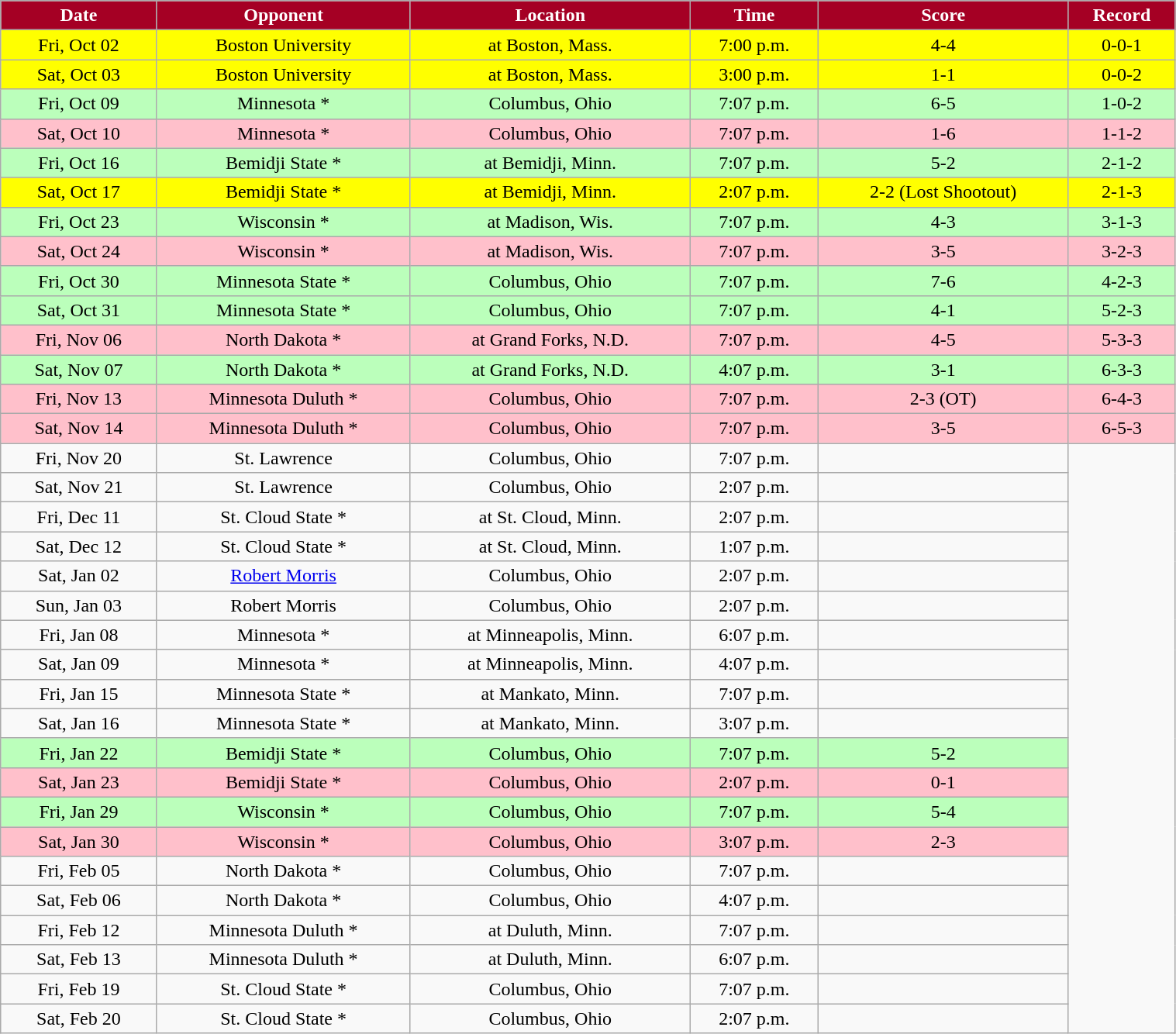<table class="wikitable" style="width:80%;">
<tr style="text-align:center; background:#a50024; color:white;">
<td><strong>Date</strong></td>
<td><strong>Opponent</strong></td>
<td><strong>Location</strong></td>
<td><strong>Time</strong></td>
<td><strong>Score</strong></td>
<td><strong>Record</strong></td>
</tr>
<tr style="text-align:center; background:yellow;">
<td>Fri, Oct 02</td>
<td>Boston University</td>
<td>at Boston, Mass.</td>
<td>7:00 p.m.</td>
<td>4-4</td>
<td>0-0-1</td>
</tr>
<tr style="text-align:center; background:yellow;">
<td>Sat, Oct 03</td>
<td>Boston University</td>
<td>at Boston, Mass.</td>
<td>3:00 p.m.</td>
<td>1-1</td>
<td>0-0-2</td>
</tr>
<tr style="text-align:center; background:#bfb;">
<td>Fri, Oct 09</td>
<td>Minnesota *</td>
<td>Columbus, Ohio</td>
<td>7:07 p.m.</td>
<td>6-5</td>
<td>1-0-2</td>
</tr>
<tr style="text-align:center; background:pink;">
<td>Sat, Oct 10</td>
<td>Minnesota *</td>
<td>Columbus, Ohio</td>
<td>7:07 p.m.</td>
<td>1-6</td>
<td>1-1-2</td>
</tr>
<tr style="text-align:center; background:#bfb;">
<td>Fri, Oct 16</td>
<td>Bemidji State *</td>
<td>at Bemidji, Minn.</td>
<td>7:07 p.m.</td>
<td>5-2</td>
<td>2-1-2</td>
</tr>
<tr style="text-align:center; background:yellow;">
<td>Sat, Oct 17</td>
<td>Bemidji State *</td>
<td>at Bemidji, Minn.</td>
<td>2:07 p.m.</td>
<td>2-2 (Lost Shootout)</td>
<td>2-1-3</td>
</tr>
<tr style="text-align:center; background:#bfb;">
<td>Fri, Oct 23</td>
<td>Wisconsin *</td>
<td>at Madison, Wis.</td>
<td>7:07 p.m.</td>
<td>4-3</td>
<td>3-1-3</td>
</tr>
<tr style="text-align:center; background:pink;">
<td>Sat, Oct 24</td>
<td>Wisconsin *</td>
<td>at Madison, Wis.</td>
<td>7:07 p.m.</td>
<td>3-5</td>
<td>3-2-3</td>
</tr>
<tr style="text-align:center; background:#bfb;">
<td>Fri, Oct 30</td>
<td>Minnesota State *</td>
<td>Columbus, Ohio</td>
<td>7:07 p.m.</td>
<td>7-6</td>
<td>4-2-3</td>
</tr>
<tr style="text-align:center; background:#bfb;">
<td>Sat, Oct 31</td>
<td>Minnesota State *</td>
<td>Columbus, Ohio</td>
<td>7:07 p.m.</td>
<td>4-1</td>
<td>5-2-3</td>
</tr>
<tr style="text-align:center; background:pink;">
<td>Fri, Nov 06</td>
<td>North Dakota *</td>
<td>at Grand Forks, N.D.</td>
<td>7:07 p.m.</td>
<td>4-5</td>
<td>5-3-3</td>
</tr>
<tr style="text-align:center; background:#bfb;">
<td>Sat, Nov 07</td>
<td>North Dakota *</td>
<td>at Grand Forks, N.D.</td>
<td>4:07 p.m.</td>
<td>3-1</td>
<td>6-3-3</td>
</tr>
<tr style="text-align:center; background:pink;">
<td>Fri, Nov 13</td>
<td>Minnesota Duluth *</td>
<td>Columbus, Ohio</td>
<td>7:07 p.m.</td>
<td>2-3 (OT)</td>
<td>6-4-3</td>
</tr>
<tr style="text-align:center; background:pink;">
<td>Sat, Nov 14</td>
<td>Minnesota Duluth *</td>
<td>Columbus, Ohio</td>
<td>7:07 p.m.</td>
<td>3-5</td>
<td>6-5-3</td>
</tr>
<tr style="text-align:center;" bgcolor="">
<td>Fri, Nov 20</td>
<td>St. Lawrence</td>
<td>Columbus, Ohio</td>
<td>7:07 p.m.</td>
<td></td>
</tr>
<tr style="text-align:center;" bgcolor="">
<td>Sat, Nov 21</td>
<td>St. Lawrence</td>
<td>Columbus, Ohio</td>
<td>2:07 p.m.</td>
<td></td>
</tr>
<tr style="text-align:center;" bgcolor="">
<td>Fri, Dec 11</td>
<td>St. Cloud State *</td>
<td>at St. Cloud, Minn.</td>
<td>2:07 p.m.</td>
<td></td>
</tr>
<tr style="text-align:center;" bgcolor="">
<td>Sat, Dec 12</td>
<td>St. Cloud State *</td>
<td>at St. Cloud, Minn.</td>
<td>1:07 p.m.</td>
<td></td>
</tr>
<tr style="text-align:center;" bgcolor="">
<td>Sat, Jan 02</td>
<td><a href='#'>Robert Morris</a></td>
<td>Columbus, Ohio</td>
<td>2:07 p.m.</td>
<td></td>
</tr>
<tr style="text-align:center;" bgcolor="">
<td>Sun, Jan 03</td>
<td>Robert Morris</td>
<td>Columbus, Ohio</td>
<td>2:07 p.m.</td>
<td></td>
</tr>
<tr style="text-align:center;" bgcolor="">
<td>Fri, Jan 08</td>
<td>Minnesota *</td>
<td>at Minneapolis, Minn.</td>
<td>6:07 p.m.</td>
<td></td>
</tr>
<tr style="text-align:center;" bgcolor="">
<td>Sat, Jan 09</td>
<td>Minnesota *</td>
<td>at Minneapolis, Minn.</td>
<td>4:07 p.m.</td>
<td></td>
</tr>
<tr style="text-align:center;" bgcolor="">
<td>Fri, Jan 15</td>
<td>Minnesota State *</td>
<td>at Mankato, Minn.</td>
<td>7:07 p.m.</td>
<td></td>
</tr>
<tr style="text-align:center;" bgcolor="">
<td>Sat, Jan 16</td>
<td>Minnesota State *</td>
<td>at Mankato, Minn.</td>
<td>3:07 p.m.</td>
<td></td>
</tr>
<tr style="text-align:center; background:#bfb;">
<td>Fri, Jan 22</td>
<td>Bemidji State *</td>
<td>Columbus, Ohio</td>
<td>7:07 p.m.</td>
<td>5-2</td>
</tr>
<tr style="text-align:center; background:pink;">
<td>Sat, Jan 23</td>
<td>Bemidji State *</td>
<td>Columbus, Ohio</td>
<td>2:07 p.m.</td>
<td>0-1</td>
</tr>
<tr style="text-align:center; background:#bfb;">
<td>Fri, Jan 29</td>
<td>Wisconsin *</td>
<td>Columbus, Ohio</td>
<td>7:07 p.m.</td>
<td>5-4</td>
</tr>
<tr style="text-align:center; background:pink;">
<td>Sat, Jan 30</td>
<td>Wisconsin *</td>
<td>Columbus, Ohio</td>
<td>3:07 p.m.</td>
<td>2-3</td>
</tr>
<tr style="text-align:center;" bgcolor="">
<td>Fri, Feb 05</td>
<td>North Dakota *</td>
<td>Columbus, Ohio</td>
<td>7:07 p.m.</td>
<td></td>
</tr>
<tr style="text-align:center;" bgcolor="">
<td>Sat, Feb 06</td>
<td>North Dakota *</td>
<td>Columbus, Ohio</td>
<td>4:07 p.m.</td>
<td></td>
</tr>
<tr style="text-align:center;" bgcolor="">
<td>Fri, Feb 12</td>
<td>Minnesota Duluth *</td>
<td>at Duluth, Minn.</td>
<td>7:07 p.m.</td>
<td></td>
</tr>
<tr style="text-align:center;" bgcolor="">
<td>Sat, Feb 13</td>
<td>Minnesota Duluth *</td>
<td>at Duluth, Minn.</td>
<td>6:07 p.m.</td>
<td></td>
</tr>
<tr style="text-align:center;" bgcolor="">
<td>Fri, Feb 19</td>
<td>St. Cloud State *</td>
<td>Columbus, Ohio</td>
<td>7:07 p.m.</td>
<td></td>
</tr>
<tr style="text-align:center;" bgcolor="">
<td>Sat, Feb 20</td>
<td>St. Cloud State *</td>
<td>Columbus, Ohio</td>
<td>2:07 p.m.</td>
<td></td>
</tr>
</table>
